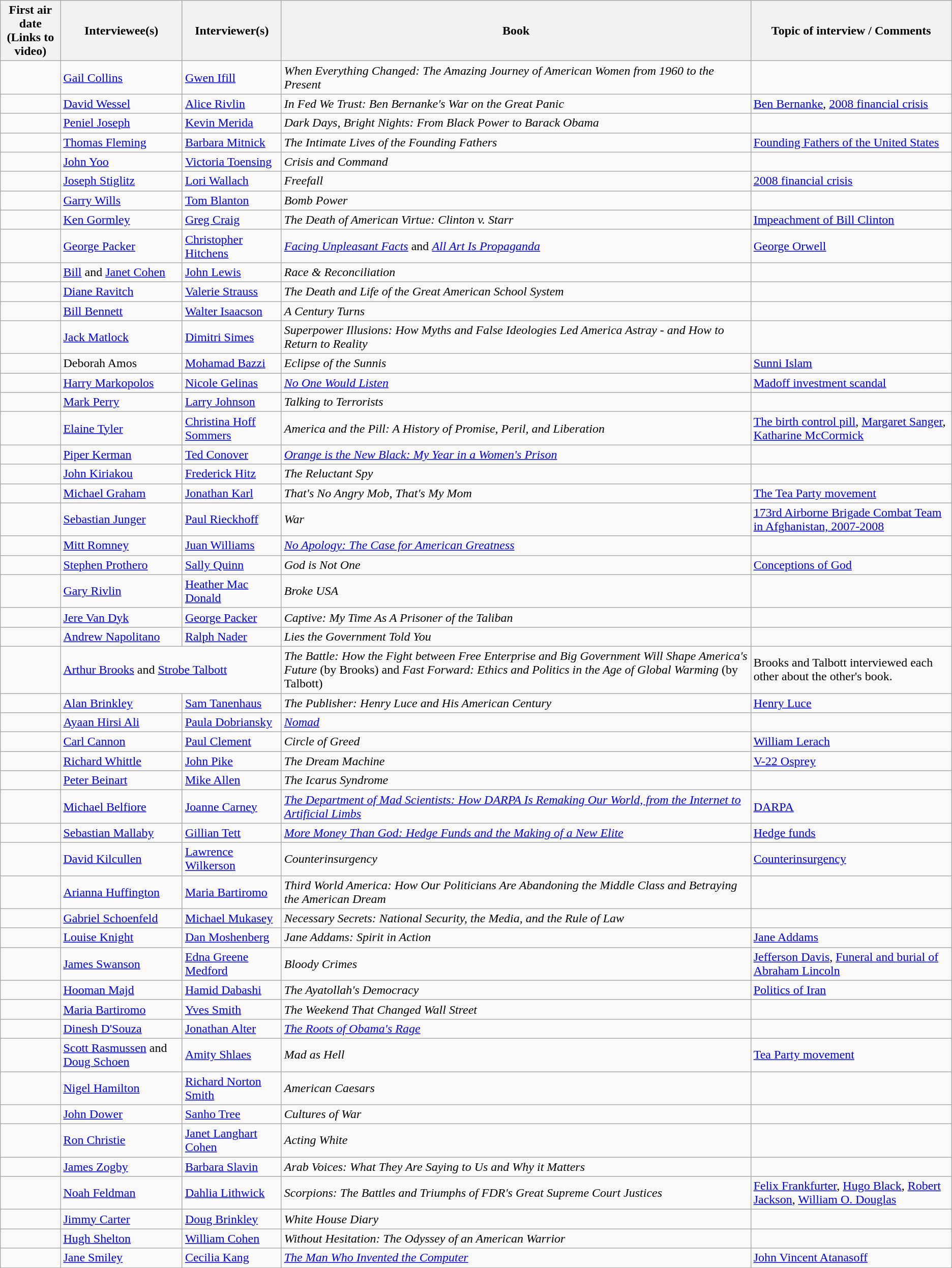<table class="wikitable">
<tr>
<th>First air date<br>(Links to video)</th>
<th>Interviewee(s)</th>
<th>Interviewer(s)</th>
<th>Book</th>
<th>Topic of interview / Comments</th>
</tr>
<tr>
<td></td>
<td><a href='#'>Gail Collins</a></td>
<td><a href='#'>Gwen Ifill</a></td>
<td><em>When Everything Changed: The Amazing Journey of American Women from 1960 to the Present</em></td>
<td></td>
</tr>
<tr>
<td></td>
<td><a href='#'>David Wessel</a></td>
<td><a href='#'>Alice Rivlin</a></td>
<td><em>In Fed We Trust: Ben Bernanke's War on the Great Panic</em></td>
<td><a href='#'>Ben Bernanke</a>, <a href='#'>2008 financial crisis</a></td>
</tr>
<tr>
<td></td>
<td><a href='#'>Peniel Joseph</a></td>
<td><a href='#'>Kevin Merida</a></td>
<td><em>Dark Days, Bright Nights: From Black Power to Barack Obama</em></td>
<td></td>
</tr>
<tr>
<td></td>
<td><a href='#'>Thomas Fleming</a></td>
<td><a href='#'>Barbara Mitnick</a></td>
<td><em>The Intimate Lives of the Founding Fathers</em></td>
<td><a href='#'>Founding Fathers of the United States</a></td>
</tr>
<tr>
<td></td>
<td><a href='#'>John Yoo</a></td>
<td><a href='#'>Victoria Toensing</a></td>
<td><em>Crisis and Command</em></td>
<td></td>
</tr>
<tr>
<td></td>
<td><a href='#'>Joseph Stiglitz</a></td>
<td><a href='#'>Lori Wallach</a></td>
<td><em>Freefall</em></td>
<td><a href='#'>2008 financial crisis</a></td>
</tr>
<tr>
<td></td>
<td><a href='#'>Garry Wills</a></td>
<td><a href='#'>Tom Blanton</a></td>
<td><em>Bomb Power</em></td>
<td></td>
</tr>
<tr>
<td></td>
<td><a href='#'>Ken Gormley</a></td>
<td><a href='#'>Greg Craig</a></td>
<td><em>The Death of American Virtue: Clinton v. Starr</em></td>
<td><a href='#'>Impeachment of Bill Clinton</a></td>
</tr>
<tr>
<td></td>
<td><a href='#'>George Packer</a></td>
<td><a href='#'>Christopher Hitchens</a></td>
<td><em><a href='#'>Facing Unpleasant Facts</a></em> and <em><a href='#'>All Art Is Propaganda</a></em></td>
<td><a href='#'>George Orwell</a></td>
</tr>
<tr>
<td></td>
<td><a href='#'>Bill</a> and <a href='#'>Janet Cohen</a></td>
<td><a href='#'>John Lewis</a></td>
<td><em>Race & Reconciliation</em></td>
<td></td>
</tr>
<tr>
<td></td>
<td><a href='#'>Diane Ravitch</a></td>
<td><a href='#'>Valerie Strauss</a></td>
<td><em>The Death and Life of the Great American School System</em></td>
<td></td>
</tr>
<tr>
<td></td>
<td><a href='#'>Bill Bennett</a></td>
<td><a href='#'>Walter Isaacson</a></td>
<td><em>A Century Turns</em></td>
<td></td>
</tr>
<tr>
<td></td>
<td><a href='#'>Jack Matlock</a></td>
<td><a href='#'>Dimitri Simes</a></td>
<td><em>Superpower Illusions: How Myths and False Ideologies Led America Astray - and How to Return to Reality</em></td>
<td></td>
</tr>
<tr>
<td></td>
<td>Deborah Amos</td>
<td><a href='#'>Mohamad Bazzi</a></td>
<td><em>Eclipse of the Sunnis</em></td>
<td><a href='#'>Sunni Islam</a></td>
</tr>
<tr>
<td></td>
<td><a href='#'>Harry Markopolos</a></td>
<td><a href='#'>Nicole Gelinas</a></td>
<td><em><a href='#'>No One Would Listen</a></em></td>
<td><a href='#'>Madoff investment scandal</a></td>
</tr>
<tr>
<td></td>
<td><a href='#'>Mark Perry</a></td>
<td><a href='#'>Larry Johnson</a></td>
<td><em>Talking to Terrorists</em></td>
<td></td>
</tr>
<tr>
<td></td>
<td><a href='#'>Elaine Tyler</a></td>
<td><a href='#'>Christina Hoff Sommers</a></td>
<td><em>America and the Pill: A History of Promise, Peril, and Liberation</em></td>
<td><a href='#'>The birth control pill</a>, <a href='#'>Margaret Sanger</a>, <a href='#'>Katharine McCormick</a></td>
</tr>
<tr>
<td></td>
<td><a href='#'>Piper Kerman</a></td>
<td><a href='#'>Ted Conover</a></td>
<td><em><a href='#'>Orange is the New Black: My Year in a Women's Prison</a></em></td>
<td></td>
</tr>
<tr>
<td></td>
<td><a href='#'>John Kiriakou</a></td>
<td><a href='#'>Frederick Hitz</a></td>
<td><em>The Reluctant Spy</em></td>
<td></td>
</tr>
<tr>
<td></td>
<td><a href='#'>Michael Graham</a></td>
<td><a href='#'>Jonathan Karl</a></td>
<td><em>That's No Angry Mob, That's My Mom</em></td>
<td><a href='#'>The Tea Party movement</a></td>
</tr>
<tr>
<td></td>
<td><a href='#'>Sebastian Junger</a></td>
<td><a href='#'>Paul Rieckhoff</a></td>
<td><em>War</em></td>
<td><a href='#'>173rd Airborne Brigade Combat Team in Afghanistan, 2007-2008</a></td>
</tr>
<tr>
<td></td>
<td><a href='#'>Mitt Romney</a></td>
<td><a href='#'>Juan Williams</a></td>
<td><em><a href='#'>No Apology: The Case for American Greatness</a></em></td>
<td></td>
</tr>
<tr>
<td></td>
<td><a href='#'>Stephen Prothero</a></td>
<td><a href='#'>Sally Quinn</a></td>
<td><em>God is Not One</em></td>
<td><a href='#'>Conceptions of God</a></td>
</tr>
<tr>
<td></td>
<td><a href='#'>Gary Rivlin</a></td>
<td><a href='#'>Heather Mac Donald</a></td>
<td><em>Broke USA</em></td>
<td></td>
</tr>
<tr>
<td></td>
<td><a href='#'>Jere Van Dyk</a></td>
<td><a href='#'>George Packer</a></td>
<td><em>Captive: My Time As A Prisoner of the Taliban</em></td>
<td></td>
</tr>
<tr>
<td></td>
<td><a href='#'>Andrew Napolitano</a></td>
<td><a href='#'>Ralph Nader</a></td>
<td><em>Lies the Government Told You</em></td>
<td></td>
</tr>
<tr>
<td></td>
<td colspan="2"><a href='#'>Arthur Brooks</a> and <a href='#'>Strobe Talbott</a></td>
<td><em>The Battle: How the Fight between Free Enterprise and Big Government Will Shape America's Future</em> (by Brooks) and <em>Fast Forward: Ethics and Politics in the Age of Global Warming</em> (by Talbott)</td>
<td>Brooks and Talbott interviewed each other about the other's book.</td>
</tr>
<tr>
<td></td>
<td><a href='#'>Alan Brinkley</a></td>
<td><a href='#'>Sam Tanenhaus</a></td>
<td><em>The Publisher: Henry Luce and His American Century</em></td>
<td><a href='#'>Henry Luce</a></td>
</tr>
<tr>
<td></td>
<td><a href='#'>Ayaan Hirsi Ali</a></td>
<td><a href='#'>Paula Dobriansky</a></td>
<td><em><a href='#'>Nomad</a></em></td>
<td></td>
</tr>
<tr>
<td></td>
<td><a href='#'>Carl Cannon</a></td>
<td><a href='#'>Paul Clement</a></td>
<td><em>Circle of Greed</em></td>
<td><a href='#'>William Lerach</a></td>
</tr>
<tr>
<td></td>
<td><a href='#'>Richard Whittle</a></td>
<td><a href='#'>John Pike</a></td>
<td><em>The Dream Machine</em></td>
<td><a href='#'>V-22 Osprey</a></td>
</tr>
<tr>
<td></td>
<td><a href='#'>Peter Beinart</a></td>
<td><a href='#'>Mike Allen</a></td>
<td><em>The Icarus Syndrome</em></td>
<td></td>
</tr>
<tr>
<td></td>
<td><a href='#'>Michael Belfiore</a></td>
<td><a href='#'>Joanne Carney</a></td>
<td><em><a href='#'>The Department of Mad Scientists: How DARPA Is Remaking Our World, from the Internet to Artificial Limbs</a></em></td>
<td><a href='#'>DARPA</a></td>
</tr>
<tr>
<td></td>
<td><a href='#'>Sebastian Mallaby</a></td>
<td><a href='#'>Gillian Tett</a></td>
<td><em><a href='#'>More Money Than God: Hedge Funds and the Making of a New Elite</a></em></td>
<td><a href='#'>Hedge funds</a></td>
</tr>
<tr>
<td></td>
<td><a href='#'>David Kilcullen</a></td>
<td><a href='#'>Lawrence Wilkerson</a></td>
<td><em>Counterinsurgency</em></td>
<td><a href='#'>Counterinsurgency</a></td>
</tr>
<tr>
<td></td>
<td><a href='#'>Arianna Huffington</a></td>
<td><a href='#'>Maria Bartiromo</a></td>
<td><em>Third World America: How Our Politicians Are Abandoning the Middle Class and Betraying the American Dream</em></td>
<td></td>
</tr>
<tr>
<td></td>
<td><a href='#'>Gabriel Schoenfeld</a></td>
<td><a href='#'>Michael Mukasey</a></td>
<td><em>Necessary Secrets: National Security, the Media, and the Rule of Law</em></td>
<td></td>
</tr>
<tr>
<td></td>
<td><a href='#'>Louise Knight</a></td>
<td><a href='#'>Dan Moshenberg</a></td>
<td><em>Jane Addams: Spirit in Action</em></td>
<td><a href='#'>Jane Addams</a></td>
</tr>
<tr>
<td></td>
<td><a href='#'>James Swanson</a></td>
<td><a href='#'>Edna Greene Medford</a></td>
<td><em>Bloody Crimes</em></td>
<td><a href='#'>Jefferson Davis</a>, <a href='#'>Funeral and burial of Abraham Lincoln</a></td>
</tr>
<tr>
<td></td>
<td><a href='#'>Hooman Majd</a></td>
<td><a href='#'>Hamid Dabashi</a></td>
<td><em>The Ayatollah's Democracy</em></td>
<td><a href='#'>Politics of Iran</a></td>
</tr>
<tr>
<td></td>
<td><a href='#'>Maria Bartiromo</a></td>
<td><a href='#'>Yves Smith</a></td>
<td><em>The Weekend That Changed Wall Street</em></td>
<td></td>
</tr>
<tr>
<td></td>
<td><a href='#'>Dinesh D'Souza</a></td>
<td><a href='#'>Jonathan Alter</a></td>
<td><em><a href='#'>The Roots of Obama's Rage</a></em></td>
<td></td>
</tr>
<tr>
<td></td>
<td><a href='#'>Scott Rasmussen</a> and <a href='#'>Doug Schoen</a></td>
<td><a href='#'>Amity Shlaes</a></td>
<td><em>Mad as Hell</em></td>
<td><a href='#'>Tea Party movement</a></td>
</tr>
<tr>
<td></td>
<td><a href='#'>Nigel Hamilton</a></td>
<td><a href='#'>Richard Norton Smith</a></td>
<td><em>American Caesars</em></td>
<td></td>
</tr>
<tr>
<td></td>
<td><a href='#'>John Dower</a></td>
<td><a href='#'>Sanho Tree</a></td>
<td><em>Cultures of War</em></td>
<td></td>
</tr>
<tr>
<td></td>
<td><a href='#'>Ron Christie</a></td>
<td><a href='#'>Janet Langhart Cohen</a></td>
<td><em>Acting White</em></td>
<td></td>
</tr>
<tr>
<td></td>
<td><a href='#'>James Zogby</a></td>
<td><a href='#'>Barbara Slavin</a></td>
<td><em>Arab Voices: What They Are Saying to Us and Why it Matters</em></td>
<td></td>
</tr>
<tr>
<td></td>
<td><a href='#'>Noah Feldman</a></td>
<td><a href='#'>Dahlia Lithwick</a></td>
<td><em>Scorpions: The Battles and Triumphs of FDR's Great Supreme Court Justices</em></td>
<td><a href='#'>Felix Frankfurter</a>, <a href='#'>Hugo Black</a>, <a href='#'>Robert Jackson</a>, <a href='#'>William O. Douglas</a></td>
</tr>
<tr>
<td></td>
<td><a href='#'>Jimmy Carter</a></td>
<td><a href='#'>Doug Brinkley</a></td>
<td><em>White House Diary</em></td>
<td></td>
</tr>
<tr>
<td></td>
<td><a href='#'>Hugh Shelton</a></td>
<td><a href='#'>William Cohen</a></td>
<td><em>Without Hesitation: The Odyssey of an American Warrior</em></td>
<td></td>
</tr>
<tr>
<td></td>
<td><a href='#'>Jane Smiley</a></td>
<td><a href='#'>Cecilia Kang</a></td>
<td><em><a href='#'>The Man Who Invented the Computer</a></em></td>
<td><a href='#'>John Vincent Atanasoff</a></td>
</tr>
</table>
